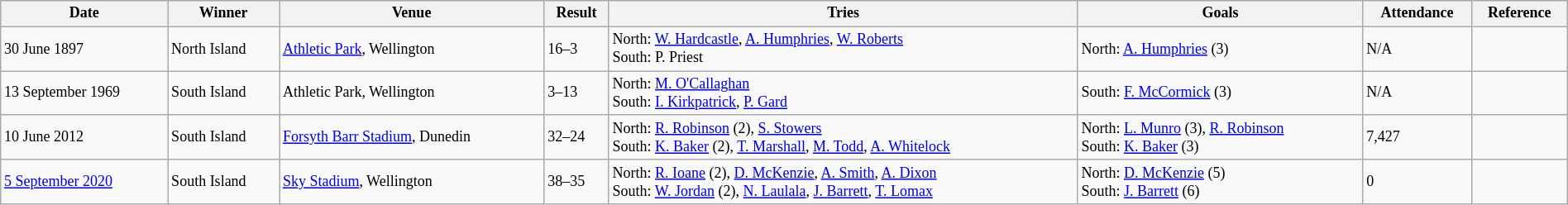<table class="wikitable"  style="font-size:75%; width:100%;">
<tr>
<th>Date</th>
<th>Winner</th>
<th>Venue</th>
<th>Result</th>
<th>Tries</th>
<th>Goals</th>
<th>Attendance</th>
<th>Reference</th>
</tr>
<tr>
<td>30 June 1897</td>
<td>North Island</td>
<td><a href='#'>Athletic Park</a>, Wellington</td>
<td>16–3</td>
<td>North: <a href='#'>W. Hardcastle</a>, <a href='#'>A. Humphries</a>, <a href='#'>W. Roberts</a><br>South: P. Priest</td>
<td>North: <a href='#'>A. Humphries</a> (3)</td>
<td>N/A</td>
<td></td>
</tr>
<tr>
<td>13 September 1969</td>
<td>South Island</td>
<td>Athletic Park, Wellington</td>
<td>3–13</td>
<td>North: <a href='#'>M. O'Callaghan</a><br>South: <a href='#'>I. Kirkpatrick</a>, <a href='#'>P. Gard</a></td>
<td>South: <a href='#'>F. McCormick</a> (3)</td>
<td>N/A</td>
<td></td>
</tr>
<tr>
<td>10 June 2012</td>
<td>South Island</td>
<td><a href='#'>Forsyth Barr Stadium</a>, Dunedin</td>
<td>32–24</td>
<td>North: <a href='#'>R. Robinson</a> (2), <a href='#'>S. Stowers</a><br>South: <a href='#'>K. Baker</a> (2), <a href='#'>T. Marshall</a>, <a href='#'>M. Todd</a>, <a href='#'>A. Whitelock</a></td>
<td>North: <a href='#'>L. Munro</a> (3), <a href='#'>R. Robinson</a><br>South: <a href='#'>K. Baker</a> (3)</td>
<td>7,427</td>
<td></td>
</tr>
<tr>
<td><a href='#'>5 September 2020</a></td>
<td>South Island</td>
<td><a href='#'>Sky Stadium</a>, Wellington</td>
<td>38–35</td>
<td>North: <a href='#'>R. Ioane</a> (2), <a href='#'>D. McKenzie</a>, <a href='#'>A. Smith</a>, <a href='#'>A. Dixon</a><br>South: <a href='#'>W. Jordan</a> (2), <a href='#'>N. Laulala</a>, <a href='#'>J. Barrett</a>, <a href='#'>T. Lomax</a></td>
<td>North: <a href='#'>D. McKenzie</a> (5)<br>South: <a href='#'>J. Barrett</a> (6)</td>
<td>0</td>
<td></td>
</tr>
</table>
